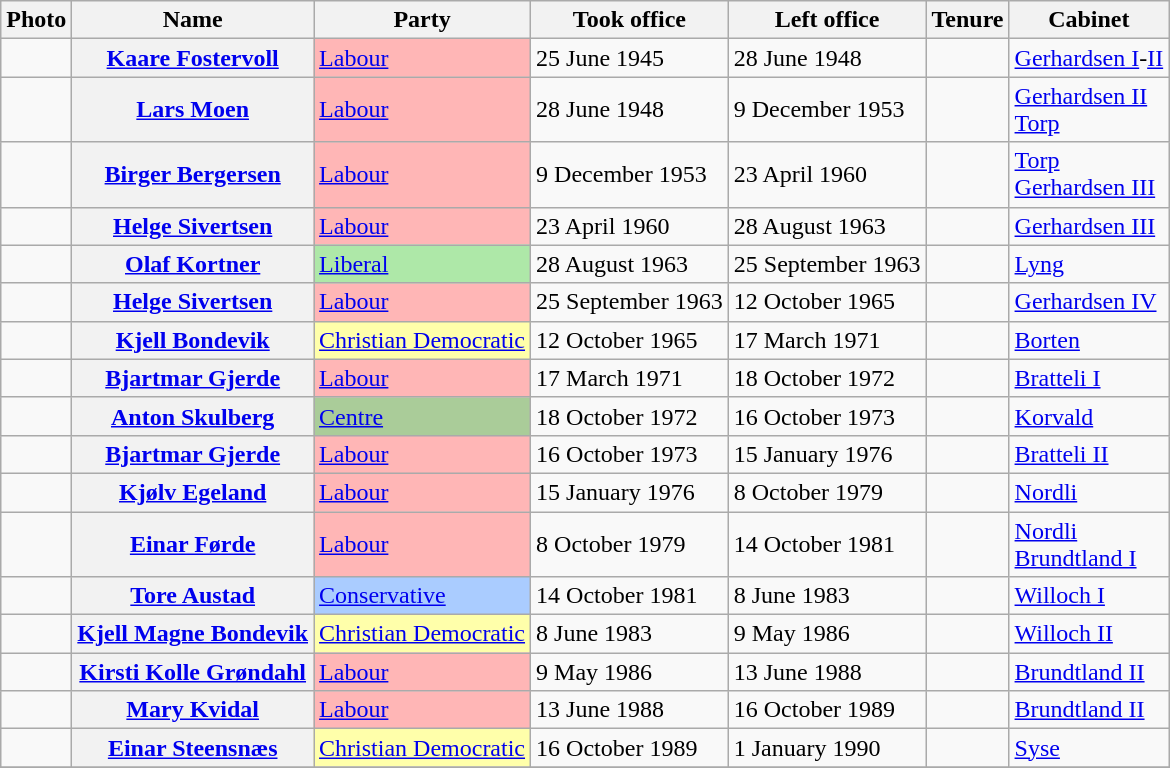<table class="wikitable plainrowheaders sortable">
<tr>
<th scope=col class=unsortable>Photo</th>
<th scope=col>Name</th>
<th scope=col>Party</th>
<th scope=col>Took office</th>
<th scope=col>Left office</th>
<th scope=col>Tenure</th>
<th scope=col>Cabinet</th>
</tr>
<tr>
<td align=center></td>
<th scope=row><a href='#'>Kaare Fostervoll</a></th>
<td style="background:#FFB6B6"><a href='#'>Labour</a></td>
<td>25 June 1945</td>
<td>28 June 1948</td>
<td></td>
<td><a href='#'>Gerhardsen I</a>-<a href='#'>II</a></td>
</tr>
<tr>
<td align=center></td>
<th scope=row><a href='#'>Lars Moen</a></th>
<td style="background:#FFB6B6"><a href='#'>Labour</a></td>
<td>28 June 1948</td>
<td>9 December 1953</td>
<td></td>
<td><a href='#'>Gerhardsen II</a> <br> <a href='#'>Torp</a></td>
</tr>
<tr>
<td align=center></td>
<th scope=row><a href='#'>Birger Bergersen</a></th>
<td style="background:#FFB6B6"><a href='#'>Labour</a></td>
<td>9 December 1953</td>
<td>23 April 1960</td>
<td></td>
<td><a href='#'>Torp</a> <br> <a href='#'>Gerhardsen III</a></td>
</tr>
<tr>
<td align=center></td>
<th scope=row><a href='#'>Helge Sivertsen</a></th>
<td style="background:#FFB6B6"><a href='#'>Labour</a></td>
<td>23 April 1960</td>
<td>28 August 1963</td>
<td></td>
<td><a href='#'>Gerhardsen III</a></td>
</tr>
<tr>
<td align=center></td>
<th scope=row><a href='#'>Olaf Kortner</a></th>
<td style="background:#AEE8A8"><a href='#'>Liberal</a></td>
<td>28 August 1963</td>
<td>25 September 1963</td>
<td></td>
<td><a href='#'>Lyng</a></td>
</tr>
<tr>
<td align=center></td>
<th scope=row><a href='#'>Helge Sivertsen</a></th>
<td style="background:#FFB6B6"><a href='#'>Labour</a></td>
<td>25 September 1963</td>
<td>12 October 1965</td>
<td></td>
<td><a href='#'>Gerhardsen IV</a></td>
</tr>
<tr>
<td align=center></td>
<th scope=row><a href='#'>Kjell Bondevik</a></th>
<td style="background:#FFFFAA"><a href='#'>Christian Democratic</a></td>
<td>12 October 1965</td>
<td>17 March 1971</td>
<td></td>
<td><a href='#'>Borten</a></td>
</tr>
<tr>
<td align=center></td>
<th scope=row><a href='#'>Bjartmar Gjerde</a></th>
<td style="background:#FFB6B6"><a href='#'>Labour</a></td>
<td>17 March 1971</td>
<td>18 October 1972</td>
<td></td>
<td><a href='#'>Bratteli I</a></td>
</tr>
<tr>
<td align=center></td>
<th scope=row><a href='#'>Anton Skulberg</a></th>
<td style="background:#AACC99"><a href='#'>Centre</a></td>
<td>18 October 1972</td>
<td>16 October 1973</td>
<td></td>
<td><a href='#'>Korvald</a></td>
</tr>
<tr>
<td align=center></td>
<th scope=row><a href='#'>Bjartmar Gjerde</a></th>
<td style="background:#FFB6B6"><a href='#'>Labour</a></td>
<td>16 October 1973</td>
<td>15 January 1976</td>
<td></td>
<td><a href='#'>Bratteli II</a></td>
</tr>
<tr>
<td align=center></td>
<th scope=row><a href='#'>Kjølv Egeland</a></th>
<td style="background:#FFB6B6"><a href='#'>Labour</a></td>
<td>15 January 1976</td>
<td>8 October 1979</td>
<td></td>
<td><a href='#'>Nordli</a></td>
</tr>
<tr>
<td align=center></td>
<th scope=row><a href='#'>Einar Førde</a></th>
<td style="background:#FFB6B6"><a href='#'>Labour</a></td>
<td>8 October 1979</td>
<td>14 October 1981</td>
<td></td>
<td><a href='#'>Nordli</a> <br> <a href='#'>Brundtland I</a></td>
</tr>
<tr>
<td align=center></td>
<th scope=row><a href='#'>Tore Austad</a></th>
<td style="background:#AACCFF"><a href='#'>Conservative</a></td>
<td>14 October 1981</td>
<td>8 June 1983</td>
<td></td>
<td><a href='#'>Willoch I</a></td>
</tr>
<tr>
<td align=center></td>
<th scope=row><a href='#'>Kjell Magne Bondevik</a></th>
<td style="background:#FFFFAA"><a href='#'>Christian Democratic</a></td>
<td>8 June 1983</td>
<td>9 May 1986</td>
<td></td>
<td><a href='#'>Willoch II</a></td>
</tr>
<tr>
<td align=center></td>
<th scope=row><a href='#'>Kirsti Kolle Grøndahl</a></th>
<td style="background:#FFB6B6"><a href='#'>Labour</a></td>
<td>9 May 1986</td>
<td>13 June 1988</td>
<td></td>
<td><a href='#'>Brundtland II</a></td>
</tr>
<tr>
<td align=center></td>
<th scope=row><a href='#'>Mary Kvidal</a></th>
<td style="background:#FFB6B6"><a href='#'>Labour</a></td>
<td>13 June 1988</td>
<td>16 October 1989</td>
<td></td>
<td><a href='#'>Brundtland II</a></td>
</tr>
<tr>
<td align=center></td>
<th scope=row><a href='#'>Einar Steensnæs</a></th>
<td style="background:#FFFFAA"><a href='#'>Christian Democratic</a></td>
<td>16 October 1989</td>
<td>1 January 1990</td>
<td></td>
<td><a href='#'>Syse</a></td>
</tr>
<tr>
</tr>
</table>
